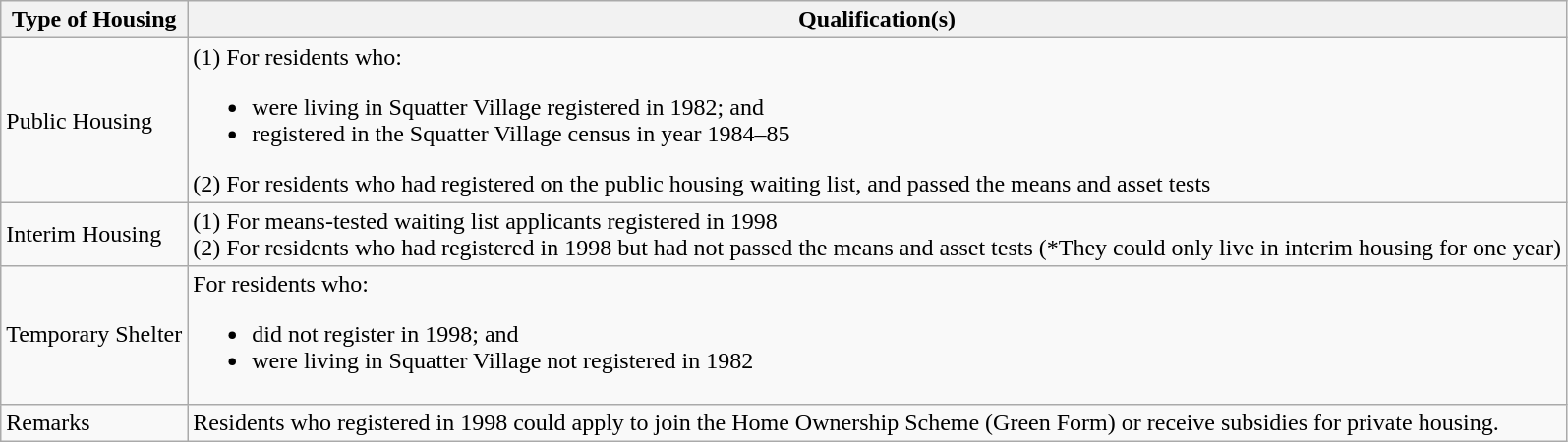<table class="wikitable">
<tr>
<th>Type of Housing</th>
<th>Qualification(s)</th>
</tr>
<tr>
<td>Public Housing</td>
<td>(1) For residents who:<br><ul><li>were living in Squatter Village registered in 1982; and</li><li>registered in the Squatter Village census in year 1984–85</li></ul>(2) For residents who had registered on the public housing waiting list, and passed the means and asset tests</td>
</tr>
<tr>
<td>Interim Housing</td>
<td>(1) For means-tested waiting list applicants registered in 1998<br>(2) For residents who had registered in 1998 but had not passed the means and asset tests (*They could only live in interim housing for one year)</td>
</tr>
<tr>
<td>Temporary Shelter</td>
<td>For residents who:<br><ul><li>did not register in 1998; and</li><li>were living in Squatter Village not registered in 1982</li></ul></td>
</tr>
<tr>
<td>Remarks</td>
<td>Residents who registered in 1998 could apply to join the Home Ownership Scheme (Green Form) or receive subsidies for private housing.</td>
</tr>
</table>
